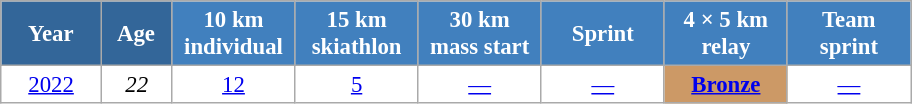<table class="wikitable" style="font-size:95%; text-align:center; border:grey solid 1px; border-collapse:collapse; background:#ffffff;">
<tr>
<th style="background-color:#369; color:white; width:60px;"> Year </th>
<th style="background-color:#369; color:white; width:40px;"> Age </th>
<th style="background-color:#4180be; color:white; width:75px;"> 10 km <br> individual </th>
<th style="background-color:#4180be; color:white; width:75px;"> 15 km <br> skiathlon </th>
<th style="background-color:#4180be; color:white; width:75px;"> 30 km <br> mass start </th>
<th style="background-color:#4180be; color:white; width:75px;"> Sprint </th>
<th style="background-color:#4180be; color:white; width:75px;"> 4 × 5 km <br> relay </th>
<th style="background-color:#4180be; color:white; width:75px;"> Team <br> sprint </th>
</tr>
<tr>
<td><a href='#'>2022</a></td>
<td><em>22</em></td>
<td><a href='#'>12</a></td>
<td><a href='#'>5</a></td>
<td><a href='#'>—</a></td>
<td><a href='#'>—</a></td>
<td style="background-color:#c96;"><a href='#'><strong>Bronze</strong></a></td>
<td><a href='#'>—</a></td>
</tr>
</table>
